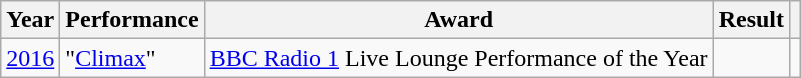<table class="wikitable">
<tr>
<th>Year</th>
<th>Performance</th>
<th>Award</th>
<th>Result</th>
<th></th>
</tr>
<tr>
<td><a href='#'>2016</a></td>
<td>"<a href='#'>Climax</a>"</td>
<td><a href='#'>BBC Radio 1</a> Live Lounge Performance of the Year</td>
<td></td>
<td style="text-align:center;"></td>
</tr>
</table>
